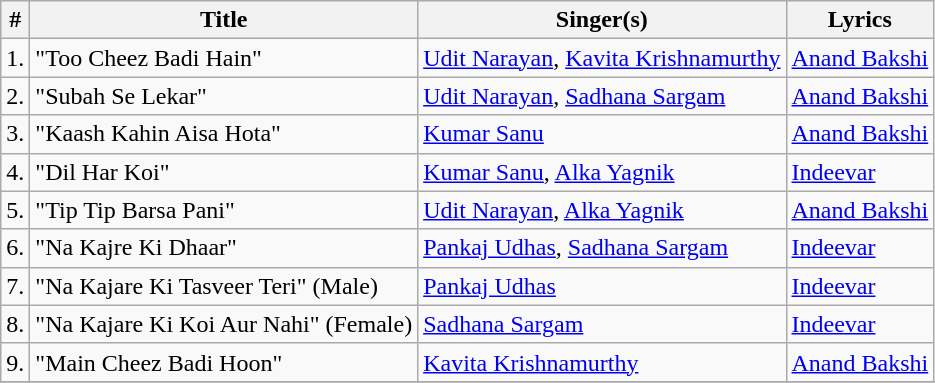<table class="wikitable sortable">
<tr>
<th>#</th>
<th>Title</th>
<th>Singer(s)</th>
<th>Lyrics</th>
</tr>
<tr>
<td>1.</td>
<td>"Too Cheez Badi Hain"</td>
<td><a href='#'>Udit Narayan</a>, <a href='#'>Kavita Krishnamurthy</a></td>
<td><a href='#'>Anand Bakshi</a></td>
</tr>
<tr>
<td>2.</td>
<td>"Subah Se Lekar"</td>
<td><a href='#'>Udit Narayan</a>, <a href='#'>Sadhana Sargam</a></td>
<td><a href='#'>Anand Bakshi</a></td>
</tr>
<tr>
<td>3.</td>
<td>"Kaash Kahin Aisa Hota"</td>
<td><a href='#'>Kumar Sanu</a></td>
<td><a href='#'>Anand Bakshi</a></td>
</tr>
<tr>
<td>4.</td>
<td>"Dil Har Koi"</td>
<td><a href='#'>Kumar Sanu</a>, <a href='#'>Alka Yagnik</a></td>
<td><a href='#'>Indeevar</a></td>
</tr>
<tr>
<td>5.</td>
<td>"Tip Tip Barsa Pani"</td>
<td><a href='#'>Udit Narayan</a>, <a href='#'>Alka Yagnik</a></td>
<td><a href='#'>Anand Bakshi</a></td>
</tr>
<tr>
<td>6.</td>
<td>"Na Kajre Ki Dhaar"</td>
<td><a href='#'>Pankaj Udhas</a>, <a href='#'>Sadhana Sargam</a></td>
<td><a href='#'>Indeevar</a></td>
</tr>
<tr>
<td>7.</td>
<td>"Na Kajare Ki Tasveer Teri" (Male)</td>
<td><a href='#'>Pankaj Udhas</a></td>
<td><a href='#'>Indeevar</a></td>
</tr>
<tr>
<td>8.</td>
<td>"Na Kajare Ki Koi Aur Nahi" (Female)</td>
<td><a href='#'>Sadhana Sargam</a></td>
<td><a href='#'>Indeevar</a></td>
</tr>
<tr>
<td>9.</td>
<td>"Main Cheez Badi Hoon"</td>
<td><a href='#'>Kavita Krishnamurthy</a></td>
<td><a href='#'>Anand Bakshi</a></td>
</tr>
<tr>
</tr>
</table>
